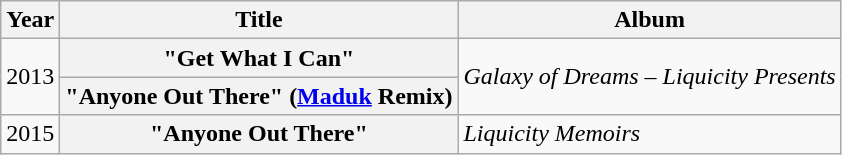<table class="wikitable plainrowheaders">
<tr>
<th>Year</th>
<th>Title</th>
<th>Album</th>
</tr>
<tr>
<td rowspan="2">2013</td>
<th scope="row">"Get What I Can"</th>
<td rowspan="2"><em>Galaxy of Dreams – Liquicity Presents</em></td>
</tr>
<tr>
<th scope="row">"Anyone Out There" (<a href='#'>Maduk</a> Remix)</th>
</tr>
<tr>
<td>2015</td>
<th scope="row">"Anyone Out There"</th>
<td><em>Liquicity Memoirs</em></td>
</tr>
</table>
